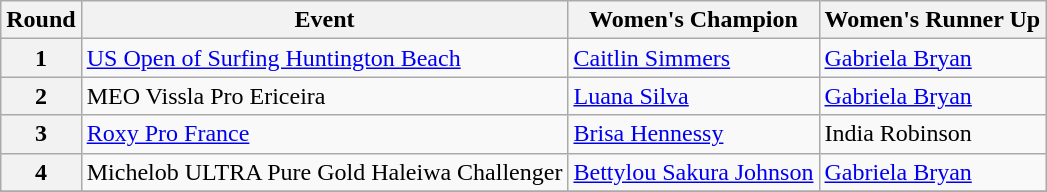<table class="wikitable">
<tr>
<th>Round</th>
<th>Event</th>
<th>Women's Champion</th>
<th>Women's Runner Up</th>
</tr>
<tr>
<th>1</th>
<td> <a href='#'>US Open of Surfing Huntington Beach</a></td>
<td> <a href='#'>Caitlin Simmers</a></td>
<td> <a href='#'>Gabriela Bryan</a></td>
</tr>
<tr>
<th>2</th>
<td> MEO Vissla Pro Ericeira</td>
<td> <a href='#'>Luana Silva</a></td>
<td> <a href='#'>Gabriela Bryan</a></td>
</tr>
<tr>
<th>3</th>
<td> <a href='#'>Roxy Pro France</a></td>
<td> <a href='#'>Brisa Hennessy</a></td>
<td> India Robinson</td>
</tr>
<tr>
<th>4</th>
<td> Michelob ULTRA Pure Gold Haleiwa Challenger</td>
<td> <a href='#'>Bettylou Sakura Johnson</a></td>
<td> <a href='#'>Gabriela Bryan</a></td>
</tr>
<tr>
</tr>
</table>
